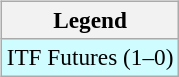<table>
<tr valign=top>
<td><br><table class=wikitable style=font-size:97%>
<tr>
<th>Legend</th>
</tr>
<tr bgcolor=cffcff>
<td>ITF Futures (1–0)</td>
</tr>
</table>
</td>
<td></td>
</tr>
</table>
